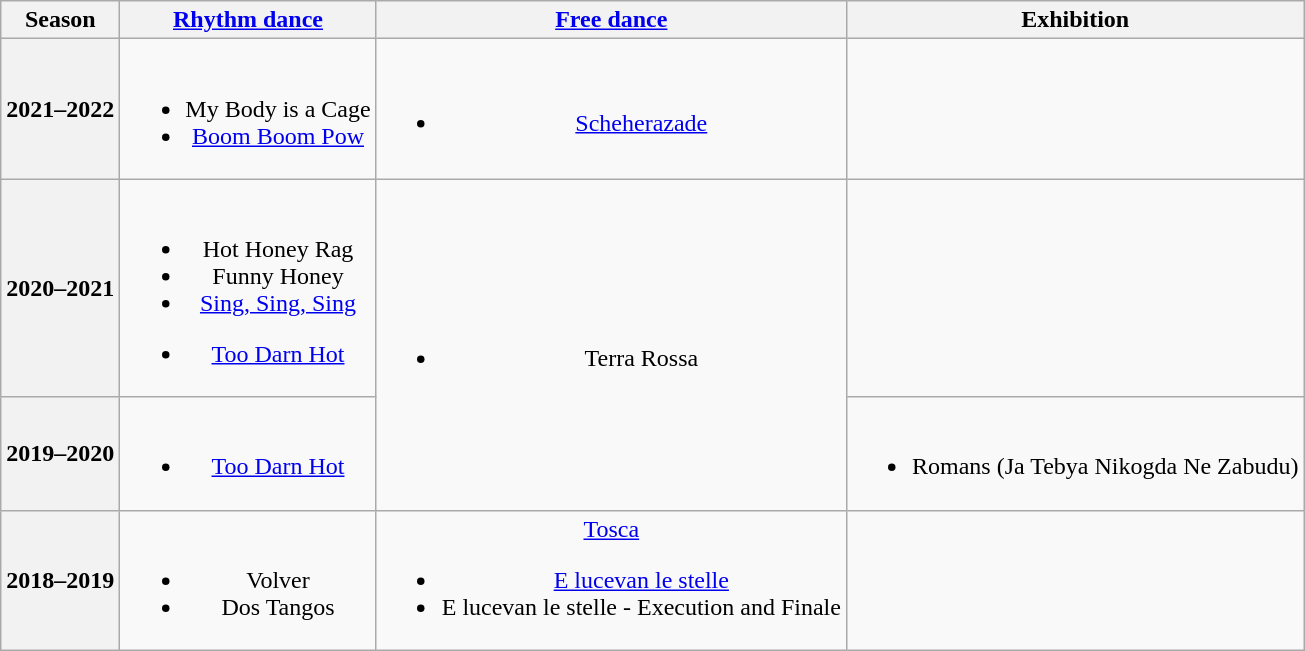<table class=wikitable style=text-align:center>
<tr>
<th>Season</th>
<th><a href='#'>Rhythm dance</a></th>
<th><a href='#'>Free dance</a></th>
<th>Exhibition</th>
</tr>
<tr>
<th>2021–2022 <br></th>
<td><br><ul><li> My Body is a Cage <br> </li><li> <a href='#'>Boom Boom Pow</a> <br> </li></ul></td>
<td><br><ul><li><a href='#'>Scheherazade</a> <br> </li></ul></td>
<td></td>
</tr>
<tr>
<th>2020–2021 <br></th>
<td><br><ul><li> Hot Honey Rag</li><li> Funny Honey <br> </li><li> <a href='#'>Sing, Sing, Sing</a> <br> </li></ul><ul><li><a href='#'>Too Darn Hot</a><br></li></ul></td>
<td rowspan=2><br><ul><li>Terra Rossa<br></li></ul></td>
<td></td>
</tr>
<tr>
<th>2019–2020</th>
<td><br><ul><li><a href='#'>Too Darn Hot</a> <br></li></ul></td>
<td><br><ul><li>Romans (Ja Tebya Nikogda Ne Zabudu) <br></li></ul></td>
</tr>
<tr>
<th>2018–2019 <br> </th>
<td><br><ul><li> Volver <br></li><li> Dos Tangos <br></li></ul></td>
<td><a href='#'>Tosca</a><br><ul><li><a href='#'>E lucevan le stelle</a> <br></li><li>E lucevan le stelle - Execution and Finale <br></li></ul></td>
<td></td>
</tr>
</table>
